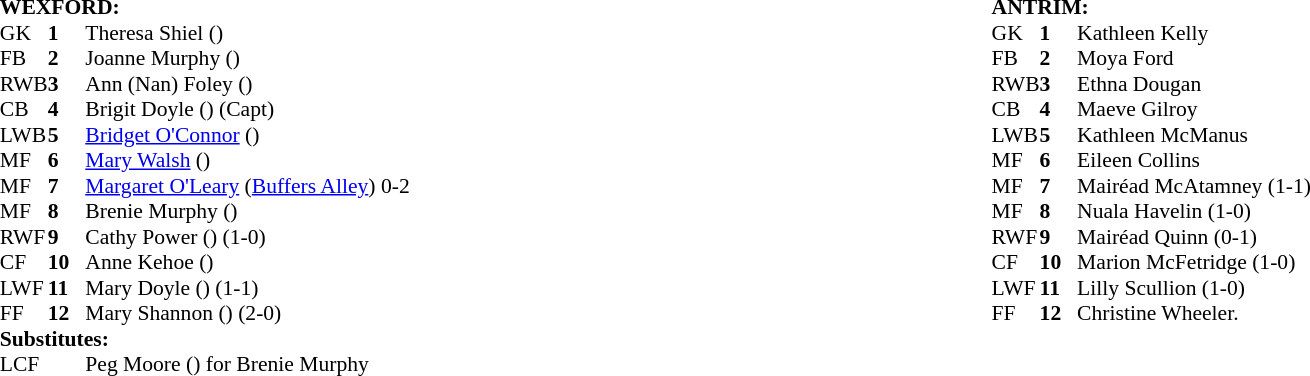<table width="100%">
<tr>
<td valign="top" width="50%"><br><table style="font-size: 90%" cellspacing="0" cellpadding="0" align=center>
<tr>
<td colspan="4"><strong>WEXFORD:</strong></td>
</tr>
<tr>
<th width="25"></th>
<th width="25"></th>
</tr>
<tr>
<td>GK</td>
<td><strong>1</strong></td>
<td>Theresa Shiel ()</td>
</tr>
<tr>
<td>FB</td>
<td><strong>2</strong></td>
<td>Joanne Murphy ()</td>
</tr>
<tr>
<td>RWB</td>
<td><strong>3</strong></td>
<td>Ann (Nan) Foley ()</td>
</tr>
<tr>
<td>CB</td>
<td><strong>4</strong></td>
<td>Brigit Doyle () (Capt)</td>
</tr>
<tr>
<td>LWB</td>
<td><strong>5</strong></td>
<td><a href='#'>Bridget O'Connor</a> ()</td>
</tr>
<tr>
<td>MF</td>
<td><strong>6</strong></td>
<td><a href='#'>Mary Walsh</a> ()</td>
</tr>
<tr>
<td>MF</td>
<td><strong>7</strong></td>
<td><a href='#'>Margaret O'Leary</a> (<a href='#'>Buffers Alley</a>) 0-2</td>
</tr>
<tr>
<td>MF</td>
<td><strong>8</strong></td>
<td>Brenie Murphy () </td>
</tr>
<tr>
<td>RWF</td>
<td><strong>9</strong></td>
<td>Cathy Power () (1-0)</td>
</tr>
<tr>
<td>CF</td>
<td><strong>10</strong></td>
<td>Anne Kehoe ()</td>
</tr>
<tr>
<td>LWF</td>
<td><strong>11</strong></td>
<td>Mary Doyle () (1-1)</td>
</tr>
<tr>
<td>FF</td>
<td><strong>12</strong></td>
<td>Mary Shannon () (2-0)</td>
</tr>
<tr>
<td colspan=4><strong>Substitutes:</strong></td>
</tr>
<tr>
<td>LCF</td>
<td></td>
<td>Peg Moore () for Brenie Murphy </td>
</tr>
<tr>
</tr>
</table>
</td>
<td valign="top" width="50%"><br><table style="font-size: 90%" cellspacing="0" cellpadding="0" align=center>
<tr>
<td colspan="4"><strong>ANTRIM:</strong></td>
</tr>
<tr>
<th width="25"></th>
<th width="25"></th>
</tr>
<tr>
<td>GK</td>
<td><strong>1</strong></td>
<td>Kathleen Kelly</td>
</tr>
<tr>
<td>FB</td>
<td><strong>2</strong></td>
<td>Moya Ford</td>
</tr>
<tr>
<td>RWB</td>
<td><strong>3</strong></td>
<td>Ethna Dougan</td>
</tr>
<tr>
<td>CB</td>
<td><strong>4</strong></td>
<td>Maeve Gilroy</td>
</tr>
<tr>
<td>LWB</td>
<td><strong>5</strong></td>
<td>Kathleen McManus</td>
</tr>
<tr>
<td>MF</td>
<td><strong>6</strong></td>
<td>Eileen Collins</td>
</tr>
<tr>
<td>MF</td>
<td><strong>7</strong></td>
<td>Mairéad McAtamney (1-1)</td>
</tr>
<tr>
<td>MF</td>
<td><strong>8</strong></td>
<td>Nuala Havelin (1-0)</td>
</tr>
<tr>
<td>RWF</td>
<td><strong>9</strong></td>
<td>Mairéad Quinn (0-1)</td>
</tr>
<tr>
<td>CF</td>
<td><strong>10</strong></td>
<td>Marion McFetridge (1-0)</td>
</tr>
<tr>
<td>LWF</td>
<td><strong>11</strong></td>
<td>Lilly Scullion (1-0)</td>
</tr>
<tr>
<td>FF</td>
<td><strong>12</strong></td>
<td>Christine Wheeler.</td>
</tr>
<tr>
</tr>
</table>
</td>
</tr>
</table>
